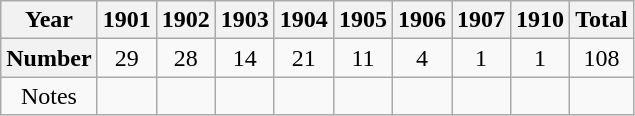<table class="wikitable" style="text-align: center;">
<tr>
<th>Year</th>
<th>1901</th>
<th>1902</th>
<th>1903</th>
<th>1904</th>
<th>1905</th>
<th>1906</th>
<th>1907</th>
<th>1910</th>
<th>Total</th>
</tr>
<tr>
<th>Number</th>
<td>29</td>
<td>28</td>
<td>14</td>
<td>21</td>
<td>11</td>
<td>4</td>
<td>1</td>
<td>1</td>
<td>108</td>
</tr>
<tr>
<td>Notes</td>
<td></td>
<td></td>
<td></td>
<td></td>
<td></td>
<td></td>
<td></td>
<td></td>
<td></td>
</tr>
</table>
